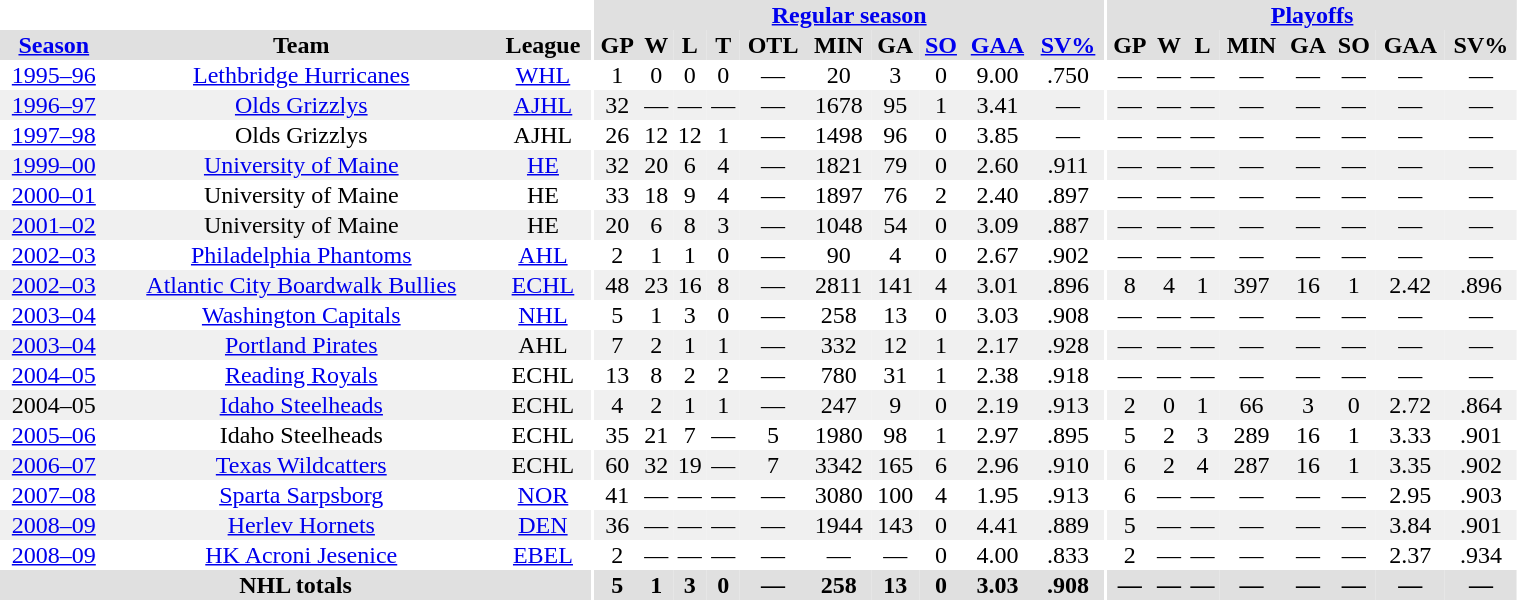<table border="0" cellpadding="1" cellspacing="0" style="width:80%; text-align:center;">
<tr bgcolor="#e0e0e0">
<th colspan="3" bgcolor="#ffffff"></th>
<th rowspan="99" bgcolor="#ffffff"></th>
<th colspan="10" bgcolor="#e0e0e0"><a href='#'>Regular season</a></th>
<th rowspan="99" bgcolor="#ffffff"></th>
<th colspan="8" bgcolor="#e0e0e0"><a href='#'>Playoffs</a></th>
</tr>
<tr bgcolor="#e0e0e0">
<th><a href='#'>Season</a></th>
<th>Team</th>
<th>League</th>
<th>GP</th>
<th>W</th>
<th>L</th>
<th>T</th>
<th>OTL</th>
<th>MIN</th>
<th>GA</th>
<th><a href='#'>SO</a></th>
<th><a href='#'>GAA</a></th>
<th><a href='#'>SV%</a></th>
<th>GP</th>
<th>W</th>
<th>L</th>
<th>MIN</th>
<th>GA</th>
<th>SO</th>
<th>GAA</th>
<th>SV%</th>
</tr>
<tr>
<td><a href='#'>1995–96</a></td>
<td><a href='#'>Lethbridge Hurricanes</a></td>
<td><a href='#'>WHL</a></td>
<td>1</td>
<td>0</td>
<td>0</td>
<td>0</td>
<td>—</td>
<td>20</td>
<td>3</td>
<td>0</td>
<td>9.00</td>
<td>.750</td>
<td>—</td>
<td>—</td>
<td>—</td>
<td>—</td>
<td>—</td>
<td>—</td>
<td>—</td>
<td>—</td>
</tr>
<tr bgcolor="#f0f0f0">
<td><a href='#'>1996–97</a></td>
<td><a href='#'>Olds Grizzlys</a></td>
<td><a href='#'>AJHL</a></td>
<td>32</td>
<td>—</td>
<td>—</td>
<td>—</td>
<td>—</td>
<td>1678</td>
<td>95</td>
<td>1</td>
<td>3.41</td>
<td>—</td>
<td>—</td>
<td>—</td>
<td>—</td>
<td>—</td>
<td>—</td>
<td>—</td>
<td>—</td>
<td>—</td>
</tr>
<tr>
<td><a href='#'>1997–98</a></td>
<td>Olds Grizzlys</td>
<td>AJHL</td>
<td>26</td>
<td>12</td>
<td>12</td>
<td>1</td>
<td>—</td>
<td>1498</td>
<td>96</td>
<td>0</td>
<td>3.85</td>
<td>—</td>
<td>—</td>
<td>—</td>
<td>—</td>
<td>—</td>
<td>—</td>
<td>—</td>
<td>—</td>
<td>—</td>
</tr>
<tr bgcolor="#f0f0f0">
<td><a href='#'>1999–00</a></td>
<td><a href='#'>University of Maine</a></td>
<td><a href='#'>HE</a></td>
<td>32</td>
<td>20</td>
<td>6</td>
<td>4</td>
<td>—</td>
<td>1821</td>
<td>79</td>
<td>0</td>
<td>2.60</td>
<td>.911</td>
<td>—</td>
<td>—</td>
<td>—</td>
<td>—</td>
<td>—</td>
<td>—</td>
<td>—</td>
<td>—</td>
</tr>
<tr>
<td><a href='#'>2000–01</a></td>
<td>University of Maine</td>
<td>HE</td>
<td>33</td>
<td>18</td>
<td>9</td>
<td>4</td>
<td>—</td>
<td>1897</td>
<td>76</td>
<td>2</td>
<td>2.40</td>
<td>.897</td>
<td>—</td>
<td>—</td>
<td>—</td>
<td>—</td>
<td>—</td>
<td>—</td>
<td>—</td>
<td>—</td>
</tr>
<tr bgcolor="#f0f0f0">
<td><a href='#'>2001–02</a></td>
<td>University of Maine</td>
<td>HE</td>
<td>20</td>
<td>6</td>
<td>8</td>
<td>3</td>
<td>—</td>
<td>1048</td>
<td>54</td>
<td>0</td>
<td>3.09</td>
<td>.887</td>
<td>—</td>
<td>—</td>
<td>—</td>
<td>—</td>
<td>—</td>
<td>—</td>
<td>—</td>
<td>—</td>
</tr>
<tr>
<td><a href='#'>2002–03</a></td>
<td><a href='#'>Philadelphia Phantoms</a></td>
<td><a href='#'>AHL</a></td>
<td>2</td>
<td>1</td>
<td>1</td>
<td>0</td>
<td>—</td>
<td>90</td>
<td>4</td>
<td>0</td>
<td>2.67</td>
<td>.902</td>
<td>—</td>
<td>—</td>
<td>—</td>
<td>—</td>
<td>—</td>
<td>—</td>
<td>—</td>
<td>—</td>
</tr>
<tr bgcolor="#f0f0f0">
<td><a href='#'>2002–03</a></td>
<td><a href='#'>Atlantic City Boardwalk Bullies</a></td>
<td><a href='#'>ECHL</a></td>
<td>48</td>
<td>23</td>
<td>16</td>
<td>8</td>
<td>—</td>
<td>2811</td>
<td>141</td>
<td>4</td>
<td>3.01</td>
<td>.896</td>
<td>8</td>
<td>4</td>
<td>1</td>
<td>397</td>
<td>16</td>
<td>1</td>
<td>2.42</td>
<td>.896</td>
</tr>
<tr>
<td><a href='#'>2003–04</a></td>
<td><a href='#'>Washington Capitals</a></td>
<td><a href='#'>NHL</a></td>
<td>5</td>
<td>1</td>
<td>3</td>
<td>0</td>
<td>—</td>
<td>258</td>
<td>13</td>
<td>0</td>
<td>3.03</td>
<td>.908</td>
<td>—</td>
<td>—</td>
<td>—</td>
<td>—</td>
<td>—</td>
<td>—</td>
<td>—</td>
<td>—</td>
</tr>
<tr bgcolor="#f0f0f0">
<td><a href='#'>2003–04</a></td>
<td><a href='#'>Portland Pirates</a></td>
<td>AHL</td>
<td>7</td>
<td>2</td>
<td>1</td>
<td>1</td>
<td>—</td>
<td>332</td>
<td>12</td>
<td>1</td>
<td>2.17</td>
<td>.928</td>
<td>—</td>
<td>—</td>
<td>—</td>
<td>—</td>
<td>—</td>
<td>—</td>
<td>—</td>
<td>—</td>
</tr>
<tr>
<td><a href='#'>2004–05</a></td>
<td><a href='#'>Reading Royals</a></td>
<td>ECHL</td>
<td>13</td>
<td>8</td>
<td>2</td>
<td>2</td>
<td>—</td>
<td>780</td>
<td>31</td>
<td>1</td>
<td>2.38</td>
<td>.918</td>
<td>—</td>
<td>—</td>
<td>—</td>
<td>—</td>
<td>—</td>
<td>—</td>
<td>—</td>
<td>—</td>
</tr>
<tr bgcolor="#f0f0f0">
<td>2004–05</td>
<td><a href='#'>Idaho Steelheads</a></td>
<td>ECHL</td>
<td>4</td>
<td>2</td>
<td>1</td>
<td>1</td>
<td>—</td>
<td>247</td>
<td>9</td>
<td>0</td>
<td>2.19</td>
<td>.913</td>
<td>2</td>
<td>0</td>
<td>1</td>
<td>66</td>
<td>3</td>
<td>0</td>
<td>2.72</td>
<td>.864</td>
</tr>
<tr>
<td><a href='#'>2005–06</a></td>
<td>Idaho Steelheads</td>
<td>ECHL</td>
<td>35</td>
<td>21</td>
<td>7</td>
<td>—</td>
<td>5</td>
<td>1980</td>
<td>98</td>
<td>1</td>
<td>2.97</td>
<td>.895</td>
<td>5</td>
<td>2</td>
<td>3</td>
<td>289</td>
<td>16</td>
<td>1</td>
<td>3.33</td>
<td>.901</td>
</tr>
<tr bgcolor="#f0f0f0">
<td><a href='#'>2006–07</a></td>
<td><a href='#'>Texas Wildcatters</a></td>
<td>ECHL</td>
<td>60</td>
<td>32</td>
<td>19</td>
<td>—</td>
<td>7</td>
<td>3342</td>
<td>165</td>
<td>6</td>
<td>2.96</td>
<td>.910</td>
<td>6</td>
<td>2</td>
<td>4</td>
<td>287</td>
<td>16</td>
<td>1</td>
<td>3.35</td>
<td>.902</td>
</tr>
<tr>
<td><a href='#'>2007–08</a></td>
<td><a href='#'>Sparta Sarpsborg</a></td>
<td><a href='#'>NOR</a></td>
<td>41</td>
<td>—</td>
<td>—</td>
<td>—</td>
<td>—</td>
<td>3080</td>
<td>100</td>
<td>4</td>
<td>1.95</td>
<td>.913</td>
<td>6</td>
<td>—</td>
<td>—</td>
<td>—</td>
<td>—</td>
<td>—</td>
<td>2.95</td>
<td>.903</td>
</tr>
<tr bgcolor="#f0f0f0">
<td><a href='#'>2008–09</a></td>
<td><a href='#'>Herlev Hornets</a></td>
<td><a href='#'>DEN</a></td>
<td>36</td>
<td>—</td>
<td>—</td>
<td>—</td>
<td>—</td>
<td>1944</td>
<td>143</td>
<td>0</td>
<td>4.41</td>
<td>.889</td>
<td>5</td>
<td>—</td>
<td>—</td>
<td>—</td>
<td>—</td>
<td>—</td>
<td>3.84</td>
<td>.901</td>
</tr>
<tr>
<td><a href='#'>2008–09</a></td>
<td><a href='#'>HK Acroni Jesenice</a></td>
<td><a href='#'>EBEL</a></td>
<td>2</td>
<td>—</td>
<td>—</td>
<td>—</td>
<td>—</td>
<td>—</td>
<td>—</td>
<td>0</td>
<td>4.00</td>
<td>.833</td>
<td>2</td>
<td>—</td>
<td>—</td>
<td>—</td>
<td>—</td>
<td>—</td>
<td>2.37</td>
<td>.934</td>
</tr>
<tr bgcolor="#e0e0e0">
<th colspan="3">NHL totals</th>
<th>5</th>
<th>1</th>
<th>3</th>
<th>0</th>
<th>—</th>
<th>258</th>
<th>13</th>
<th>0</th>
<th>3.03</th>
<th>.908</th>
<th>—</th>
<th>—</th>
<th>—</th>
<th>—</th>
<th>—</th>
<th>—</th>
<th>—</th>
<th>—</th>
</tr>
</table>
